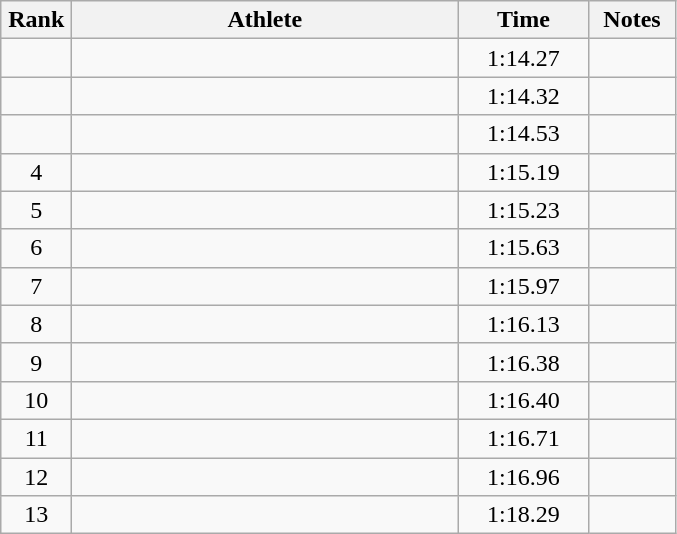<table class=wikitable style="text-align:center">
<tr>
<th width=40>Rank</th>
<th width=250>Athlete</th>
<th width=80>Time</th>
<th width=50>Notes</th>
</tr>
<tr>
<td></td>
<td align=left></td>
<td>1:14.27</td>
<td></td>
</tr>
<tr>
<td></td>
<td align=left></td>
<td>1:14.32</td>
<td></td>
</tr>
<tr>
<td></td>
<td align=left></td>
<td>1:14.53</td>
<td></td>
</tr>
<tr>
<td>4</td>
<td align=left></td>
<td>1:15.19</td>
<td></td>
</tr>
<tr>
<td>5</td>
<td align=left></td>
<td>1:15.23</td>
<td></td>
</tr>
<tr>
<td>6</td>
<td align=left></td>
<td>1:15.63</td>
<td></td>
</tr>
<tr>
<td>7</td>
<td align=left></td>
<td>1:15.97</td>
<td></td>
</tr>
<tr>
<td>8</td>
<td align=left></td>
<td>1:16.13</td>
<td></td>
</tr>
<tr>
<td>9</td>
<td align=left></td>
<td>1:16.38</td>
<td></td>
</tr>
<tr>
<td>10</td>
<td align=left></td>
<td>1:16.40</td>
<td></td>
</tr>
<tr>
<td>11</td>
<td align=left></td>
<td>1:16.71</td>
<td></td>
</tr>
<tr>
<td>12</td>
<td align=left></td>
<td>1:16.96</td>
<td></td>
</tr>
<tr>
<td>13</td>
<td align=left></td>
<td>1:18.29</td>
<td></td>
</tr>
</table>
